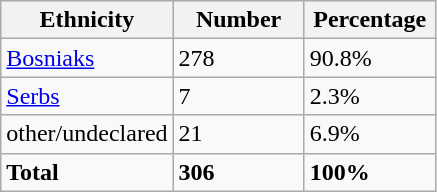<table class="wikitable">
<tr>
<th width="100px">Ethnicity</th>
<th width="80px">Number</th>
<th width="80px">Percentage</th>
</tr>
<tr>
<td><a href='#'>Bosniaks</a></td>
<td>278</td>
<td>90.8%</td>
</tr>
<tr>
<td><a href='#'>Serbs</a></td>
<td>7</td>
<td>2.3%</td>
</tr>
<tr>
<td>other/undeclared</td>
<td>21</td>
<td>6.9%</td>
</tr>
<tr>
<td><strong>Total</strong></td>
<td><strong>306</strong></td>
<td><strong>100%</strong></td>
</tr>
</table>
